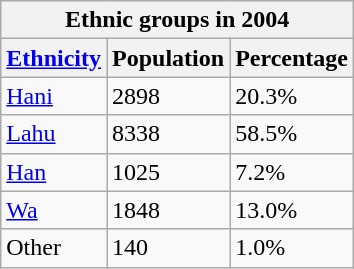<table class="wikitable">
<tr>
<th style="text-align:center;" colspan="3">Ethnic groups in 2004</th>
</tr>
<tr>
<th><a href='#'>Ethnicity</a></th>
<th>Population</th>
<th>Percentage</th>
</tr>
<tr>
<td><a href='#'>Hani</a></td>
<td>2898</td>
<td>20.3%</td>
</tr>
<tr>
<td><a href='#'>Lahu</a></td>
<td>8338</td>
<td>58.5%</td>
</tr>
<tr>
<td><a href='#'>Han</a></td>
<td>1025</td>
<td>7.2%</td>
</tr>
<tr>
<td><a href='#'>Wa</a></td>
<td>1848</td>
<td>13.0%</td>
</tr>
<tr>
<td>Other</td>
<td>140</td>
<td>1.0%</td>
</tr>
</table>
